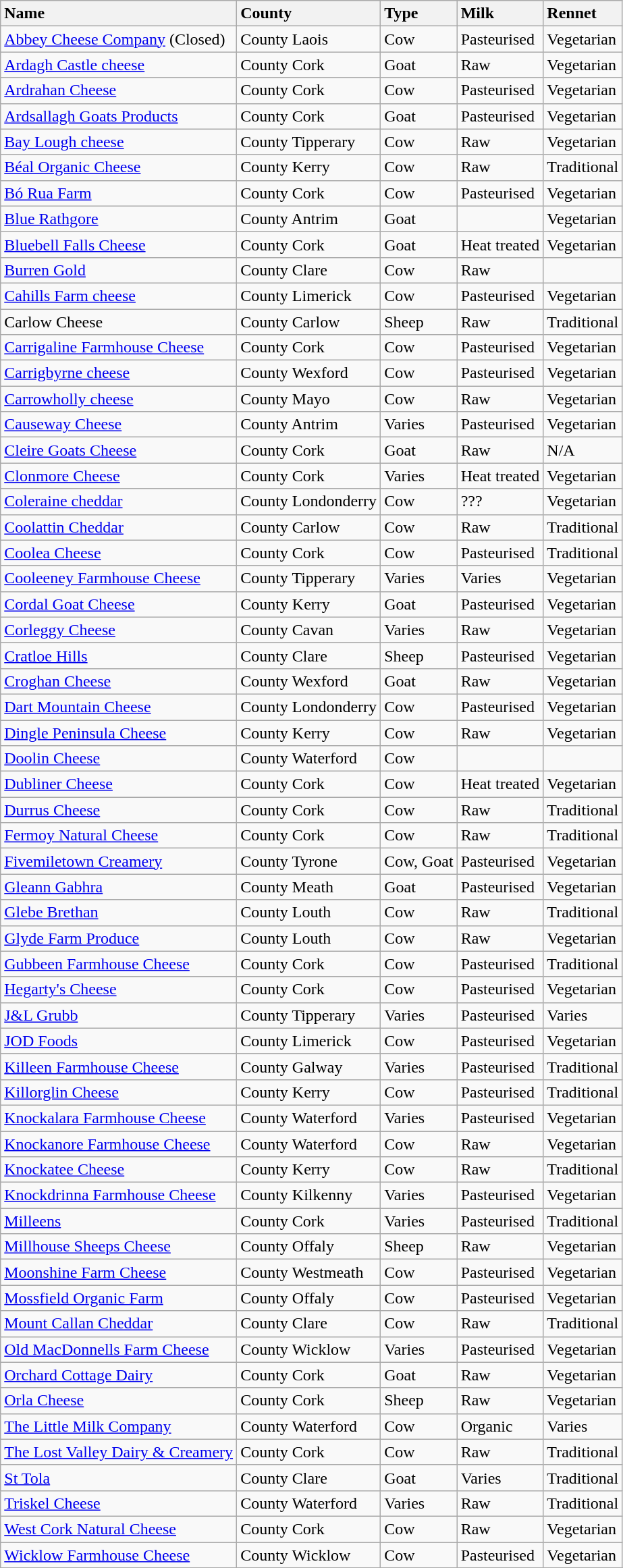<table class="sortable wikitable">
<tr>
<th style="text-align:left">Name</th>
<th style="text-align:left">County</th>
<th style="text-align:left">Type</th>
<th style="text-align:left">Milk</th>
<th style="text-align:left">Rennet</th>
</tr>
<tr>
<td><a href='#'>Abbey Cheese Company</a> (Closed)</td>
<td>County Laois</td>
<td>Cow</td>
<td>Pasteurised</td>
<td>Vegetarian</td>
</tr>
<tr>
<td><a href='#'>Ardagh Castle cheese</a></td>
<td>County Cork</td>
<td>Goat</td>
<td>Raw</td>
<td>Vegetarian</td>
</tr>
<tr>
<td><a href='#'>Ardrahan Cheese</a></td>
<td>County Cork</td>
<td>Cow</td>
<td>Pasteurised</td>
<td>Vegetarian</td>
</tr>
<tr>
<td><a href='#'>Ardsallagh Goats Products</a></td>
<td>County Cork</td>
<td>Goat</td>
<td>Pasteurised</td>
<td>Vegetarian</td>
</tr>
<tr>
<td><a href='#'>Bay Lough cheese</a></td>
<td>County Tipperary</td>
<td>Cow</td>
<td>Raw</td>
<td>Vegetarian</td>
</tr>
<tr>
<td><a href='#'>Béal Organic Cheese</a></td>
<td>County Kerry</td>
<td>Cow</td>
<td>Raw</td>
<td>Traditional</td>
</tr>
<tr>
<td><a href='#'>Bó Rua Farm</a></td>
<td>County Cork</td>
<td>Cow</td>
<td>Pasteurised</td>
<td>Vegetarian</td>
</tr>
<tr>
<td><a href='#'>Blue Rathgore</a></td>
<td>County Antrim</td>
<td>Goat</td>
<td></td>
<td>Vegetarian</td>
</tr>
<tr>
<td><a href='#'>Bluebell Falls Cheese</a></td>
<td>County Cork</td>
<td>Goat</td>
<td>Heat treated</td>
<td>Vegetarian</td>
</tr>
<tr>
<td><a href='#'>Burren Gold</a></td>
<td>County Clare</td>
<td>Cow</td>
<td>Raw</td>
<td></td>
</tr>
<tr>
<td><a href='#'>Cahills Farm cheese</a></td>
<td>County Limerick</td>
<td>Cow</td>
<td>Pasteurised</td>
<td>Vegetarian</td>
</tr>
<tr>
<td>Carlow Cheese</td>
<td>County Carlow</td>
<td>Sheep</td>
<td>Raw</td>
<td>Traditional</td>
</tr>
<tr>
<td><a href='#'>Carrigaline Farmhouse Cheese</a></td>
<td>County Cork</td>
<td>Cow</td>
<td>Pasteurised</td>
<td>Vegetarian</td>
</tr>
<tr>
<td><a href='#'>Carrigbyrne cheese</a></td>
<td>County Wexford</td>
<td>Cow</td>
<td>Pasteurised</td>
<td>Vegetarian</td>
</tr>
<tr>
<td><a href='#'>Carrowholly cheese</a></td>
<td>County Mayo</td>
<td>Cow</td>
<td>Raw</td>
<td>Vegetarian</td>
</tr>
<tr>
<td><a href='#'>Causeway Cheese</a></td>
<td>County Antrim</td>
<td>Varies</td>
<td>Pasteurised</td>
<td>Vegetarian</td>
</tr>
<tr>
<td><a href='#'>Cleire Goats Cheese</a></td>
<td>County Cork</td>
<td>Goat</td>
<td>Raw</td>
<td>N/A</td>
</tr>
<tr>
<td><a href='#'>Clonmore Cheese</a></td>
<td>County Cork</td>
<td>Varies</td>
<td>Heat treated</td>
<td>Vegetarian</td>
</tr>
<tr>
<td><a href='#'>Coleraine cheddar</a></td>
<td>County Londonderry</td>
<td>Cow</td>
<td>???</td>
<td>Vegetarian</td>
</tr>
<tr>
<td><a href='#'>Coolattin Cheddar</a></td>
<td>County Carlow</td>
<td>Cow</td>
<td>Raw</td>
<td>Traditional</td>
</tr>
<tr>
<td><a href='#'>Coolea Cheese</a></td>
<td>County Cork</td>
<td>Cow</td>
<td>Pasteurised</td>
<td>Traditional</td>
</tr>
<tr>
<td><a href='#'>Cooleeney Farmhouse Cheese</a></td>
<td>County Tipperary</td>
<td>Varies</td>
<td>Varies</td>
<td>Vegetarian</td>
</tr>
<tr>
<td><a href='#'>Cordal Goat Cheese</a></td>
<td>County Kerry</td>
<td>Goat</td>
<td>Pasteurised</td>
<td>Vegetarian</td>
</tr>
<tr>
<td><a href='#'>Corleggy Cheese</a></td>
<td>County Cavan</td>
<td>Varies</td>
<td>Raw</td>
<td>Vegetarian</td>
</tr>
<tr>
<td><a href='#'>Cratloe Hills</a></td>
<td>County Clare</td>
<td>Sheep</td>
<td>Pasteurised</td>
<td>Vegetarian</td>
</tr>
<tr>
<td><a href='#'>Croghan Cheese</a></td>
<td>County Wexford</td>
<td>Goat</td>
<td>Raw</td>
<td>Vegetarian</td>
</tr>
<tr>
<td><a href='#'>Dart Mountain Cheese</a></td>
<td>County Londonderry</td>
<td>Cow</td>
<td>Pasteurised</td>
<td>Vegetarian</td>
</tr>
<tr>
<td><a href='#'>Dingle Peninsula Cheese</a></td>
<td>County Kerry</td>
<td>Cow</td>
<td>Raw</td>
<td>Vegetarian</td>
</tr>
<tr>
<td><a href='#'>Doolin Cheese</a></td>
<td>County Waterford</td>
<td>Cow</td>
<td></td>
<td></td>
</tr>
<tr>
<td><a href='#'>Dubliner Cheese</a></td>
<td>County Cork</td>
<td>Cow</td>
<td>Heat treated</td>
<td>Vegetarian</td>
</tr>
<tr>
<td><a href='#'>Durrus Cheese</a></td>
<td>County Cork</td>
<td>Cow</td>
<td>Raw</td>
<td>Traditional</td>
</tr>
<tr>
<td><a href='#'>Fermoy Natural Cheese</a></td>
<td>County Cork</td>
<td>Cow</td>
<td>Raw</td>
<td>Traditional</td>
</tr>
<tr>
<td><a href='#'>Fivemiletown Creamery</a></td>
<td>County Tyrone</td>
<td>Cow, Goat</td>
<td>Pasteurised</td>
<td>Vegetarian</td>
</tr>
<tr>
<td><a href='#'>Gleann Gabhra</a></td>
<td>County Meath</td>
<td>Goat</td>
<td>Pasteurised</td>
<td>Vegetarian</td>
</tr>
<tr>
<td><a href='#'>Glebe Brethan</a></td>
<td>County Louth</td>
<td>Cow</td>
<td>Raw</td>
<td>Traditional</td>
</tr>
<tr>
<td><a href='#'>Glyde Farm Produce</a></td>
<td>County Louth</td>
<td>Cow</td>
<td>Raw</td>
<td>Vegetarian</td>
</tr>
<tr>
<td><a href='#'>Gubbeen Farmhouse Cheese</a></td>
<td>County Cork</td>
<td>Cow</td>
<td>Pasteurised</td>
<td>Traditional</td>
</tr>
<tr>
<td><a href='#'>Hegarty's Cheese</a></td>
<td>County Cork</td>
<td>Cow</td>
<td>Pasteurised</td>
<td>Vegetarian</td>
</tr>
<tr>
<td><a href='#'>J&L Grubb</a></td>
<td>County Tipperary</td>
<td>Varies</td>
<td>Pasteurised</td>
<td>Varies</td>
</tr>
<tr>
<td><a href='#'>JOD Foods</a></td>
<td>County Limerick</td>
<td>Cow</td>
<td>Pasteurised</td>
<td>Vegetarian</td>
</tr>
<tr>
<td><a href='#'>Killeen Farmhouse Cheese</a></td>
<td>County Galway</td>
<td>Varies</td>
<td>Pasteurised</td>
<td>Traditional</td>
</tr>
<tr>
<td><a href='#'>Killorglin Cheese</a></td>
<td>County Kerry</td>
<td>Cow</td>
<td>Pasteurised</td>
<td>Traditional</td>
</tr>
<tr>
<td><a href='#'>Knockalara Farmhouse Cheese</a></td>
<td>County Waterford</td>
<td>Varies</td>
<td>Pasteurised</td>
<td>Vegetarian</td>
</tr>
<tr>
<td><a href='#'>Knockanore Farmhouse Cheese</a></td>
<td>County Waterford</td>
<td>Cow</td>
<td>Raw</td>
<td>Vegetarian</td>
</tr>
<tr>
<td><a href='#'>Knockatee Cheese</a></td>
<td>County Kerry</td>
<td>Cow</td>
<td>Raw</td>
<td>Traditional</td>
</tr>
<tr>
<td><a href='#'>Knockdrinna Farmhouse Cheese</a></td>
<td>County Kilkenny</td>
<td>Varies</td>
<td>Pasteurised</td>
<td>Vegetarian</td>
</tr>
<tr>
<td><a href='#'>Milleens</a></td>
<td>County Cork</td>
<td>Varies</td>
<td>Pasteurised</td>
<td>Traditional</td>
</tr>
<tr>
<td><a href='#'>Millhouse Sheeps Cheese</a></td>
<td>County Offaly</td>
<td>Sheep</td>
<td>Raw</td>
<td>Vegetarian</td>
</tr>
<tr>
<td><a href='#'>Moonshine Farm Cheese</a></td>
<td>County Westmeath</td>
<td>Cow</td>
<td>Pasteurised</td>
<td>Vegetarian</td>
</tr>
<tr>
<td><a href='#'>Mossfield Organic Farm</a></td>
<td>County Offaly</td>
<td>Cow</td>
<td>Pasteurised</td>
<td>Vegetarian</td>
</tr>
<tr>
<td><a href='#'>Mount Callan Cheddar</a></td>
<td>County Clare</td>
<td>Cow</td>
<td>Raw</td>
<td>Traditional</td>
</tr>
<tr>
<td><a href='#'>Old MacDonnells Farm Cheese</a></td>
<td>County Wicklow</td>
<td>Varies</td>
<td>Pasteurised</td>
<td>Vegetarian</td>
</tr>
<tr>
<td><a href='#'>Orchard Cottage Dairy</a></td>
<td>County Cork</td>
<td>Goat</td>
<td>Raw</td>
<td>Vegetarian</td>
</tr>
<tr>
<td><a href='#'>Orla Cheese</a></td>
<td>County Cork</td>
<td>Sheep</td>
<td>Raw</td>
<td>Vegetarian</td>
</tr>
<tr>
<td><a href='#'>The Little Milk Company</a></td>
<td>County Waterford</td>
<td>Cow</td>
<td>Organic</td>
<td>Varies</td>
</tr>
<tr>
<td><a href='#'>The Lost Valley Dairy & Creamery</a></td>
<td>County Cork</td>
<td>Cow</td>
<td>Raw</td>
<td>Traditional</td>
</tr>
<tr>
<td><a href='#'>St Tola</a></td>
<td>County Clare</td>
<td>Goat</td>
<td>Varies</td>
<td>Traditional</td>
</tr>
<tr>
<td><a href='#'>Triskel Cheese</a></td>
<td>County Waterford</td>
<td>Varies</td>
<td>Raw</td>
<td>Traditional</td>
</tr>
<tr>
<td><a href='#'>West Cork Natural Cheese</a></td>
<td>County Cork</td>
<td>Cow</td>
<td>Raw</td>
<td>Vegetarian</td>
</tr>
<tr>
<td><a href='#'>Wicklow Farmhouse Cheese</a></td>
<td>County Wicklow</td>
<td>Cow</td>
<td>Pasteurised</td>
<td>Vegetarian</td>
</tr>
<tr>
</tr>
</table>
